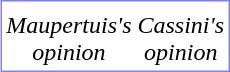<table style="float: right; margin: 10px; border: 1px #8080ff solid">
<tr>
<td></td>
<td></td>
</tr>
<tr>
<td style="text-align: center"><em>Maupertuis's<br>opinion</em></td>
<td style="text-align: center"><em>Cassini's<br>opinion</em></td>
</tr>
</table>
